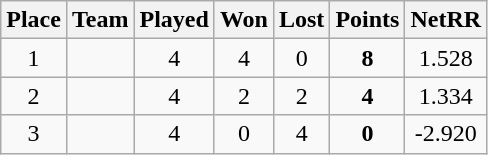<table class="wikitable">
<tr>
<th>Place</th>
<th>Team</th>
<th>Played</th>
<th>Won</th>
<th>Lost</th>
<th>Points</th>
<th>NetRR</th>
</tr>
<tr align="center">
<td>1</td>
<td align="left"></td>
<td>4</td>
<td>4</td>
<td>0</td>
<td><strong>8</strong></td>
<td>1.528</td>
</tr>
<tr align="center">
<td>2</td>
<td align="left"></td>
<td>4</td>
<td>2</td>
<td>2</td>
<td><strong>4</strong></td>
<td>1.334</td>
</tr>
<tr align="center">
<td>3</td>
<td align="left"></td>
<td>4</td>
<td>0</td>
<td>4</td>
<td><strong>0</strong></td>
<td>-2.920</td>
</tr>
</table>
